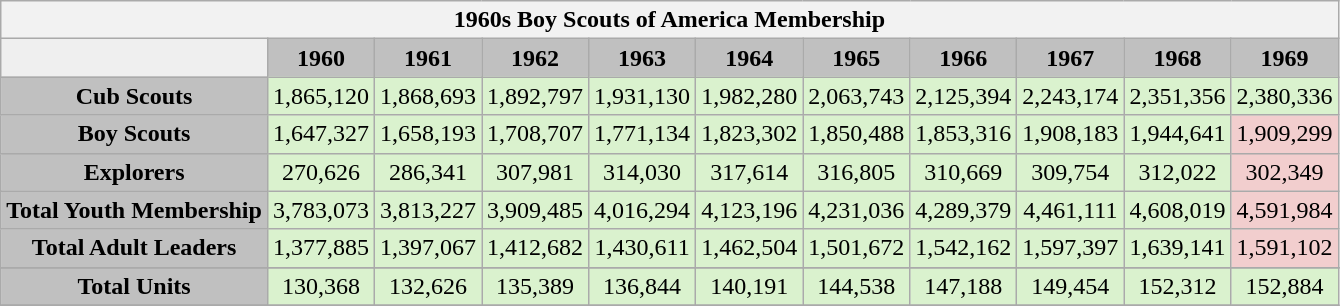<table class="wikitable" width="auto" style="text-align: center">
<tr>
<th colspan="11">1960s Boy Scouts of America Membership</th>
</tr>
<tr>
<td style="background: #efefef;"></td>
<td style="background: silver"><strong>1960</strong></td>
<td style="background: silver"><strong>1961</strong></td>
<td style="background: silver"><strong>1962</strong></td>
<td style="background: silver"><strong>1963</strong></td>
<td style="background: silver"><strong>1964</strong></td>
<td style="background: silver"><strong>1965</strong></td>
<td style="background: silver"><strong>1966</strong></td>
<td style="background: silver"><strong>1967</strong></td>
<td style="background: silver"><strong>1968</strong></td>
<td style="background: silver"><strong>1969</strong></td>
</tr>
<tr>
<td style="background: silver"><strong>Cub Scouts</strong></td>
<td style="background: #DAF2CE">1,865,120</td>
<td style="background: #DAF2CE">1,868,693</td>
<td style="background: #DAF2CE">1,892,797</td>
<td style="background: #DAF2CE">1,931,130</td>
<td style="background: #DAF2CE">1,982,280</td>
<td style="background: #DAF2CE">2,063,743</td>
<td style="background: #DAF2CE">2,125,394</td>
<td style="background: #DAF2CE">2,243,174</td>
<td style="background: #DAF2CE">2,351,356</td>
<td style="background: #DAF2CE">2,380,336</td>
</tr>
<tr>
<td style="background: silver"><strong>Boy Scouts</strong></td>
<td style="background: #DAF2CE">1,647,327</td>
<td style="background: #DAF2CE">1,658,193</td>
<td style="background: #DAF2CE">1,708,707</td>
<td style="background: #DAF2CE">1,771,134</td>
<td style="background: #DAF2CE">1,823,302</td>
<td style="background: #DAF2CE">1,850,488</td>
<td style="background: #DAF2CE">1,853,316</td>
<td style="background: #DAF2CE">1,908,183</td>
<td style="background: #DAF2CE">1,944,641</td>
<td style="background: #F2CECE">1,909,299</td>
</tr>
<tr>
<td style="background: silver"><strong>Explorers</strong></td>
<td style="background: #DAF2CE">270,626</td>
<td style="background: #DAF2CE">286,341</td>
<td style="background: #DAF2CE">307,981</td>
<td style="background: #DAF2CE">314,030</td>
<td style="background: #DAF2CE">317,614</td>
<td style="background: #DAF2CE">316,805</td>
<td style="background: #DAF2CE">310,669</td>
<td style="background: #DAF2CE">309,754</td>
<td style="background: #DAF2CE">312,022</td>
<td style="background: #F2CECE">302,349</td>
</tr>
<tr>
<td style="background: silver"><strong>Total Youth Membership</strong></td>
<td style="background: #DAF2CE">3,783,073</td>
<td style="background: #DAF2CE">3,813,227</td>
<td style="background: #DAF2CE">3,909,485</td>
<td style="background: #DAF2CE">4,016,294</td>
<td style="background: #DAF2CE">4,123,196</td>
<td style="background: #DAF2CE">4,231,036</td>
<td style="background: #DAF2CE">4,289,379</td>
<td style="background: #DAF2CE">4,461,111</td>
<td style="background: #DAF2CE">4,608,019</td>
<td style="background: #F2CECE">4,591,984</td>
</tr>
<tr>
<td style="background: silver"><strong>Total Adult Leaders</strong></td>
<td style="background: #DAF2CE">1,377,885</td>
<td style="background: #DAF2CE">1,397,067</td>
<td style="background: #DAF2CE">1,412,682</td>
<td style="background: #DAF2CE">1,430,611</td>
<td style="background: #DAF2CE">1,462,504</td>
<td style="background: #DAF2CE">1,501,672</td>
<td style="background: #DAF2CE">1,542,162</td>
<td style="background: #DAF2CE">1,597,397</td>
<td style="background: #DAF2CE">1,639,141</td>
<td style="background: #F2CECE">1,591,102</td>
</tr>
<tr>
</tr>
<tr>
<td style="background: silver"><strong>Total Units</strong></td>
<td style="background: #DAF2CE">130,368</td>
<td style="background: #DAF2CE">132,626</td>
<td style="background: #DAF2CE">135,389</td>
<td style="background: #DAF2CE">136,844</td>
<td style="background: #DAF2CE">140,191</td>
<td style="background: #DAF2CE">144,538</td>
<td style="background: #DAF2CE">147,188</td>
<td style="background: #DAF2CE">149,454</td>
<td style="background: #DAF2CE">152,312</td>
<td style="background: #DAF2CE">152,884</td>
</tr>
<tr>
</tr>
</table>
